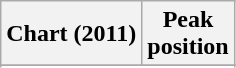<table class="wikitable sortable plainrowheaders">
<tr>
<th scope="col">Chart (2011)</th>
<th scope="col">Peak<br>position</th>
</tr>
<tr>
</tr>
<tr>
</tr>
<tr>
</tr>
</table>
